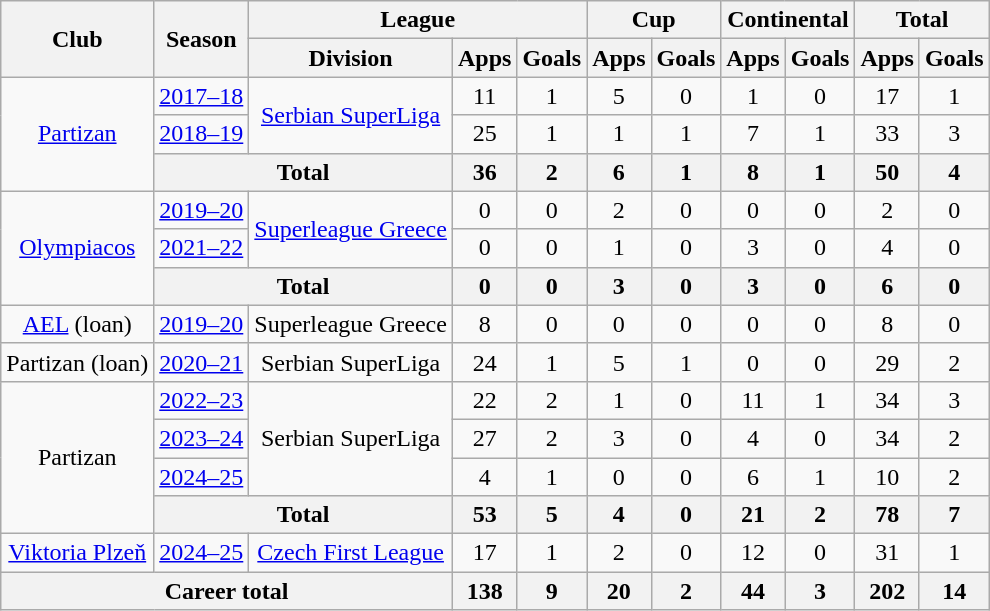<table class="wikitable" style="text-align:center">
<tr>
<th rowspan="2">Club</th>
<th rowspan="2">Season</th>
<th colspan="3">League</th>
<th colspan="2">Cup</th>
<th colspan="2">Continental</th>
<th colspan="2">Total</th>
</tr>
<tr>
<th>Division</th>
<th>Apps</th>
<th>Goals</th>
<th>Apps</th>
<th>Goals</th>
<th>Apps</th>
<th>Goals</th>
<th>Apps</th>
<th>Goals</th>
</tr>
<tr>
<td rowspan="3"><a href='#'>Partizan</a></td>
<td><a href='#'>2017–18</a></td>
<td rowspan="2"><a href='#'>Serbian SuperLiga</a></td>
<td>11</td>
<td>1</td>
<td>5</td>
<td>0</td>
<td>1</td>
<td>0</td>
<td>17</td>
<td>1</td>
</tr>
<tr>
<td><a href='#'>2018–19</a></td>
<td>25</td>
<td>1</td>
<td>1</td>
<td>1</td>
<td>7</td>
<td>1</td>
<td>33</td>
<td>3</td>
</tr>
<tr>
<th colspan="2">Total</th>
<th>36</th>
<th>2</th>
<th>6</th>
<th>1</th>
<th>8</th>
<th>1</th>
<th>50</th>
<th>4</th>
</tr>
<tr>
<td rowspan="3"><a href='#'>Olympiacos</a></td>
<td><a href='#'>2019–20</a></td>
<td rowspan="2"><a href='#'>Superleague Greece</a></td>
<td>0</td>
<td>0</td>
<td>2</td>
<td>0</td>
<td>0</td>
<td>0</td>
<td>2</td>
<td>0</td>
</tr>
<tr>
<td><a href='#'>2021–22</a></td>
<td>0</td>
<td>0</td>
<td>1</td>
<td>0</td>
<td>3</td>
<td>0</td>
<td>4</td>
<td>0</td>
</tr>
<tr>
<th colspan="2">Total</th>
<th>0</th>
<th>0</th>
<th>3</th>
<th>0</th>
<th>3</th>
<th>0</th>
<th>6</th>
<th>0</th>
</tr>
<tr>
<td><a href='#'>AEL</a> (loan)</td>
<td><a href='#'>2019–20</a></td>
<td>Superleague Greece</td>
<td>8</td>
<td>0</td>
<td>0</td>
<td>0</td>
<td>0</td>
<td>0</td>
<td>8</td>
<td>0</td>
</tr>
<tr>
<td>Partizan (loan)</td>
<td><a href='#'>2020–21</a></td>
<td>Serbian SuperLiga</td>
<td>24</td>
<td>1</td>
<td>5</td>
<td>1</td>
<td>0</td>
<td>0</td>
<td>29</td>
<td>2</td>
</tr>
<tr>
<td rowspan="4">Partizan</td>
<td><a href='#'>2022–23</a></td>
<td rowspan="3">Serbian SuperLiga</td>
<td>22</td>
<td>2</td>
<td>1</td>
<td>0</td>
<td>11</td>
<td>1</td>
<td>34</td>
<td>3</td>
</tr>
<tr>
<td><a href='#'>2023–24</a></td>
<td>27</td>
<td>2</td>
<td>3</td>
<td>0</td>
<td>4</td>
<td>0</td>
<td>34</td>
<td>2</td>
</tr>
<tr>
<td><a href='#'>2024–25</a></td>
<td>4</td>
<td>1</td>
<td>0</td>
<td>0</td>
<td>6</td>
<td>1</td>
<td>10</td>
<td>2</td>
</tr>
<tr>
<th colspan="2">Total</th>
<th>53</th>
<th>5</th>
<th>4</th>
<th>0</th>
<th>21</th>
<th>2</th>
<th>78</th>
<th>7</th>
</tr>
<tr>
<td><a href='#'>Viktoria Plzeň</a></td>
<td><a href='#'>2024–25</a></td>
<td><a href='#'>Czech First League</a></td>
<td>17</td>
<td>1</td>
<td>2</td>
<td>0</td>
<td>12</td>
<td>0</td>
<td>31</td>
<td>1</td>
</tr>
<tr>
<th colspan="3">Career total</th>
<th>138</th>
<th>9</th>
<th>20</th>
<th>2</th>
<th>44</th>
<th>3</th>
<th>202</th>
<th>14</th>
</tr>
</table>
